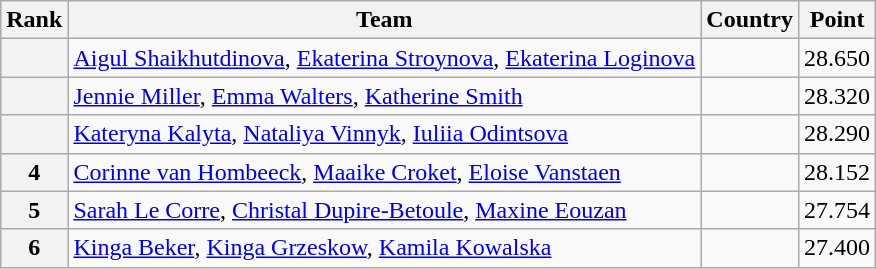<table class="wikitable sortable">
<tr>
<th>Rank</th>
<th>Team</th>
<th>Country</th>
<th>Point</th>
</tr>
<tr>
<th></th>
<td><a href='#'>Aigul Shaikhutdinova</a>, <a href='#'>Ekaterina Stroynova</a>, <a href='#'>Ekaterina Loginova</a></td>
<td></td>
<td>28.650</td>
</tr>
<tr>
<th></th>
<td><a href='#'>Jennie Miller</a>, <a href='#'>Emma Walters</a>, <a href='#'>Katherine Smith</a></td>
<td></td>
<td>28.320</td>
</tr>
<tr>
<th></th>
<td><a href='#'>Kateryna Kalyta</a>, <a href='#'>Nataliya Vinnyk</a>, <a href='#'>Iuliia Odintsova</a></td>
<td></td>
<td>28.290</td>
</tr>
<tr>
<th>4</th>
<td><a href='#'>Corinne van Hombeeck</a>, <a href='#'>Maaike Croket</a>, <a href='#'>Eloise Vanstaen</a></td>
<td></td>
<td>28.152</td>
</tr>
<tr>
<th>5</th>
<td><a href='#'>Sarah Le Corre</a>, <a href='#'>Christal Dupire-Betoule</a>, <a href='#'>Maxine Eouzan</a></td>
<td></td>
<td>27.754</td>
</tr>
<tr>
<th>6</th>
<td><a href='#'>Kinga Beker</a>, <a href='#'>Kinga Grzeskow</a>, <a href='#'>Kamila Kowalska</a></td>
<td></td>
<td>27.400</td>
</tr>
</table>
